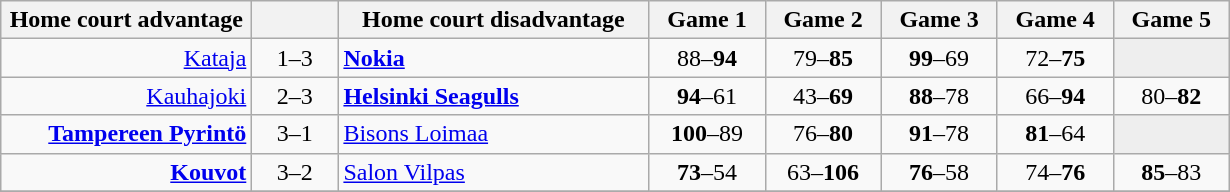<table class=wikitable style="text-align:center; font-size:100%;">
<tr>
<th width=160>Home court advantage</th>
<th width=50></th>
<th width=200>Home court disadvantage</th>
<th width=70>Game 1<br></th>
<th width=70>Game 2<br></th>
<th width=70>Game 3<br></th>
<th width=70>Game 4<br></th>
<th width=70>Game 5<br></th>
</tr>
<tr>
<td align=right><a href='#'>Kataja</a></td>
<td>1–3</td>
<td align=left><strong><a href='#'>Nokia</a></strong></td>
<td>88–<strong>94</strong></td>
<td>79–<strong>85</strong></td>
<td><strong>99</strong>–69</td>
<td>72–<strong>75</strong></td>
<td bgcolor=#eee></td>
</tr>
<tr>
<td align=right><a href='#'>Kauhajoki</a></td>
<td>2–3</td>
<td align=left><strong><a href='#'>Helsinki Seagulls</a></strong></td>
<td><strong>94</strong>–61</td>
<td>43–<strong>69</strong></td>
<td><strong>88</strong>–78</td>
<td>66–<strong>94</strong></td>
<td>80–<strong>82</strong></td>
</tr>
<tr>
<td align=right><strong><a href='#'>Tampereen Pyrintö</a></strong></td>
<td>3–1</td>
<td align=left><a href='#'>Bisons Loimaa</a></td>
<td><strong>100</strong>–89</td>
<td>76–<strong>80</strong></td>
<td><strong>91</strong>–78</td>
<td><strong>81</strong>–64</td>
<td bgcolor=#eee></td>
</tr>
<tr>
<td align=right><strong><a href='#'>Kouvot</a></strong></td>
<td>3–2</td>
<td align=left><a href='#'>Salon Vilpas</a></td>
<td><strong>73</strong>–54</td>
<td>63–<strong>106</strong></td>
<td><strong>76</strong>–58</td>
<td>74–<strong>76</strong></td>
<td><strong>85</strong>–83</td>
</tr>
<tr>
</tr>
</table>
